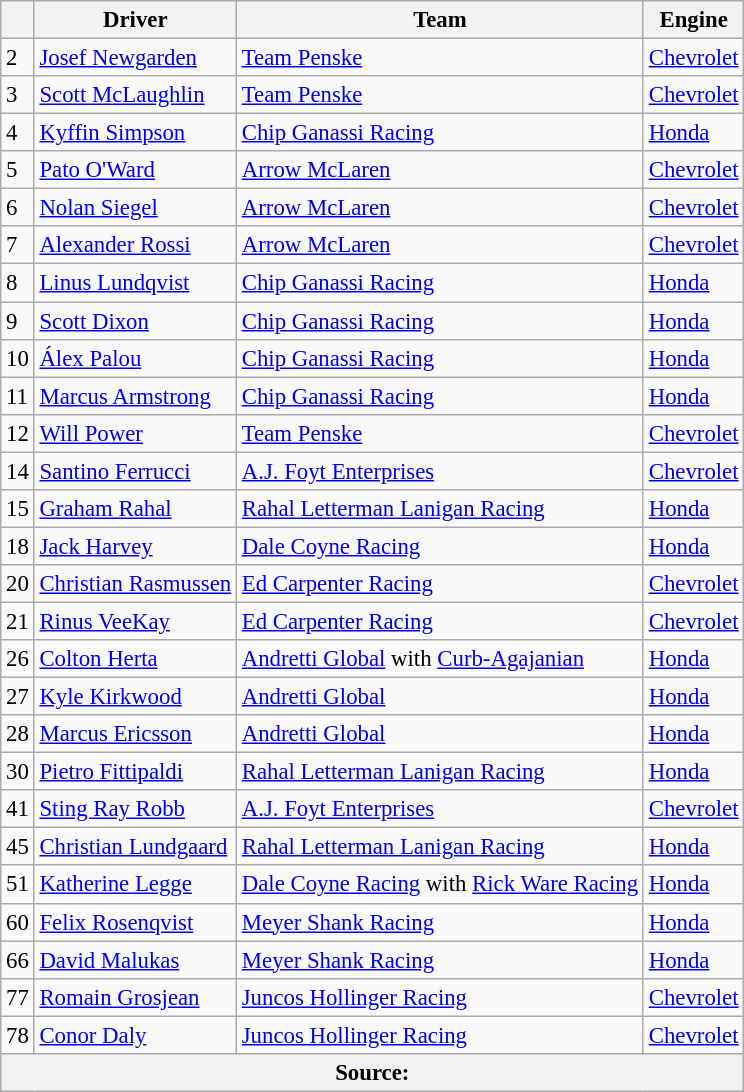<table class="wikitable" style="font-size: 95%;">
<tr>
<th align=center></th>
<th>Driver</th>
<th>Team</th>
<th>Engine</th>
</tr>
<tr>
<td>2</td>
<td> <a href='#'>Josef Newgarden</a></td>
<td><a href='#'>Team Penske</a></td>
<td><a href='#'>Chevrolet</a></td>
</tr>
<tr>
<td>3</td>
<td> <a href='#'>Scott McLaughlin</a></td>
<td><a href='#'>Team Penske</a></td>
<td><a href='#'>Chevrolet</a></td>
</tr>
<tr>
<td>4</td>
<td> <a href='#'>Kyffin Simpson</a>  <strong></strong></td>
<td><a href='#'>Chip Ganassi Racing</a></td>
<td><a href='#'>Honda</a></td>
</tr>
<tr>
<td>5</td>
<td> <a href='#'>Pato O'Ward</a></td>
<td><a href='#'>Arrow McLaren</a></td>
<td><a href='#'>Chevrolet</a></td>
</tr>
<tr>
<td>6</td>
<td> <a href='#'>Nolan Siegel</a> <strong></strong></td>
<td><a href='#'>Arrow McLaren</a></td>
<td><a href='#'>Chevrolet</a></td>
</tr>
<tr>
<td>7</td>
<td> <a href='#'>Alexander Rossi</a></td>
<td><a href='#'>Arrow McLaren</a></td>
<td><a href='#'>Chevrolet</a></td>
</tr>
<tr>
<td>8</td>
<td> <a href='#'>Linus Lundqvist</a> <strong></strong></td>
<td><a href='#'>Chip Ganassi Racing</a></td>
<td><a href='#'>Honda</a></td>
</tr>
<tr>
<td>9</td>
<td> <a href='#'>Scott Dixon</a> <strong></strong></td>
<td><a href='#'>Chip Ganassi Racing</a></td>
<td><a href='#'>Honda</a></td>
</tr>
<tr>
<td>10</td>
<td> <a href='#'>Álex Palou</a></td>
<td><a href='#'>Chip Ganassi Racing</a></td>
<td><a href='#'>Honda</a></td>
</tr>
<tr>
<td>11</td>
<td> <a href='#'>Marcus Armstrong</a></td>
<td><a href='#'>Chip Ganassi Racing</a></td>
<td><a href='#'>Honda</a></td>
</tr>
<tr>
<td>12</td>
<td> <a href='#'>Will Power</a></td>
<td><a href='#'>Team Penske</a></td>
<td><a href='#'>Chevrolet</a></td>
</tr>
<tr>
<td>14</td>
<td> <a href='#'>Santino Ferrucci</a></td>
<td><a href='#'>A.J. Foyt Enterprises</a></td>
<td><a href='#'>Chevrolet</a></td>
</tr>
<tr>
<td>15</td>
<td> <a href='#'>Graham Rahal</a></td>
<td><a href='#'>Rahal Letterman Lanigan Racing</a></td>
<td><a href='#'>Honda</a></td>
</tr>
<tr>
<td>18</td>
<td> <a href='#'>Jack Harvey</a></td>
<td><a href='#'>Dale Coyne Racing</a></td>
<td><a href='#'>Honda</a></td>
</tr>
<tr>
<td>20</td>
<td> <a href='#'>Christian Rasmussen</a> <strong></strong></td>
<td><a href='#'>Ed Carpenter Racing</a></td>
<td><a href='#'>Chevrolet</a></td>
</tr>
<tr>
<td>21</td>
<td> <a href='#'>Rinus VeeKay</a></td>
<td><a href='#'>Ed Carpenter Racing</a></td>
<td><a href='#'>Chevrolet</a></td>
</tr>
<tr>
<td>26</td>
<td> <a href='#'>Colton Herta</a></td>
<td><a href='#'>Andretti Global</a> with <a href='#'>Curb-Agajanian</a></td>
<td><a href='#'>Honda</a></td>
</tr>
<tr>
<td>27</td>
<td> <a href='#'>Kyle Kirkwood</a> <strong></strong></td>
<td><a href='#'>Andretti Global</a></td>
<td><a href='#'>Honda</a></td>
</tr>
<tr>
<td>28</td>
<td> <a href='#'>Marcus Ericsson</a> <strong></strong></td>
<td><a href='#'>Andretti Global</a></td>
<td><a href='#'>Honda</a></td>
</tr>
<tr>
<td>30</td>
<td> <a href='#'>Pietro Fittipaldi</a></td>
<td><a href='#'>Rahal Letterman Lanigan Racing</a></td>
<td><a href='#'>Honda</a></td>
</tr>
<tr>
<td>41</td>
<td> <a href='#'>Sting Ray Robb</a></td>
<td><a href='#'>A.J. Foyt Enterprises</a></td>
<td><a href='#'>Chevrolet</a></td>
</tr>
<tr>
<td>45</td>
<td> <a href='#'>Christian Lundgaard</a></td>
<td><a href='#'>Rahal Letterman Lanigan Racing</a></td>
<td><a href='#'>Honda</a></td>
</tr>
<tr>
<td>51</td>
<td> <a href='#'>Katherine Legge</a></td>
<td><a href='#'>Dale Coyne Racing</a> with <a href='#'>Rick Ware Racing</a></td>
<td><a href='#'>Honda</a></td>
</tr>
<tr>
<td>60</td>
<td> <a href='#'>Felix Rosenqvist</a></td>
<td><a href='#'>Meyer Shank Racing</a></td>
<td><a href='#'>Honda</a></td>
</tr>
<tr>
<td>66</td>
<td> <a href='#'>David Malukas</a></td>
<td><a href='#'>Meyer Shank Racing</a></td>
<td><a href='#'>Honda</a></td>
</tr>
<tr>
<td>77</td>
<td> <a href='#'>Romain Grosjean</a></td>
<td><a href='#'>Juncos Hollinger Racing</a></td>
<td><a href='#'>Chevrolet</a></td>
</tr>
<tr>
<td>78</td>
<td> <a href='#'>Conor Daly</a></td>
<td><a href='#'>Juncos Hollinger Racing</a></td>
<td><a href='#'>Chevrolet</a></td>
</tr>
<tr>
<th colspan=4>Source:</th>
</tr>
</table>
